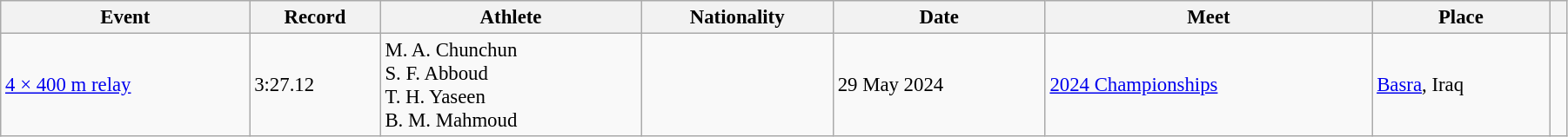<table class="wikitable" style="font-size:95%; width: 95%;">
<tr>
<th>Event</th>
<th>Record</th>
<th>Athlete</th>
<th>Nationality</th>
<th>Date</th>
<th>Meet</th>
<th>Place</th>
<th></th>
</tr>
<tr>
<td><a href='#'>4 × 400 m relay</a></td>
<td>3:27.12</td>
<td>M. A. Chunchun<br>S. F. Abboud<br>T. H. Yaseen<br>B. M. Mahmoud</td>
<td></td>
<td>29 May 2024</td>
<td><a href='#'>2024 Championships</a></td>
<td><a href='#'>Basra</a>, Iraq</td>
<td></td>
</tr>
</table>
